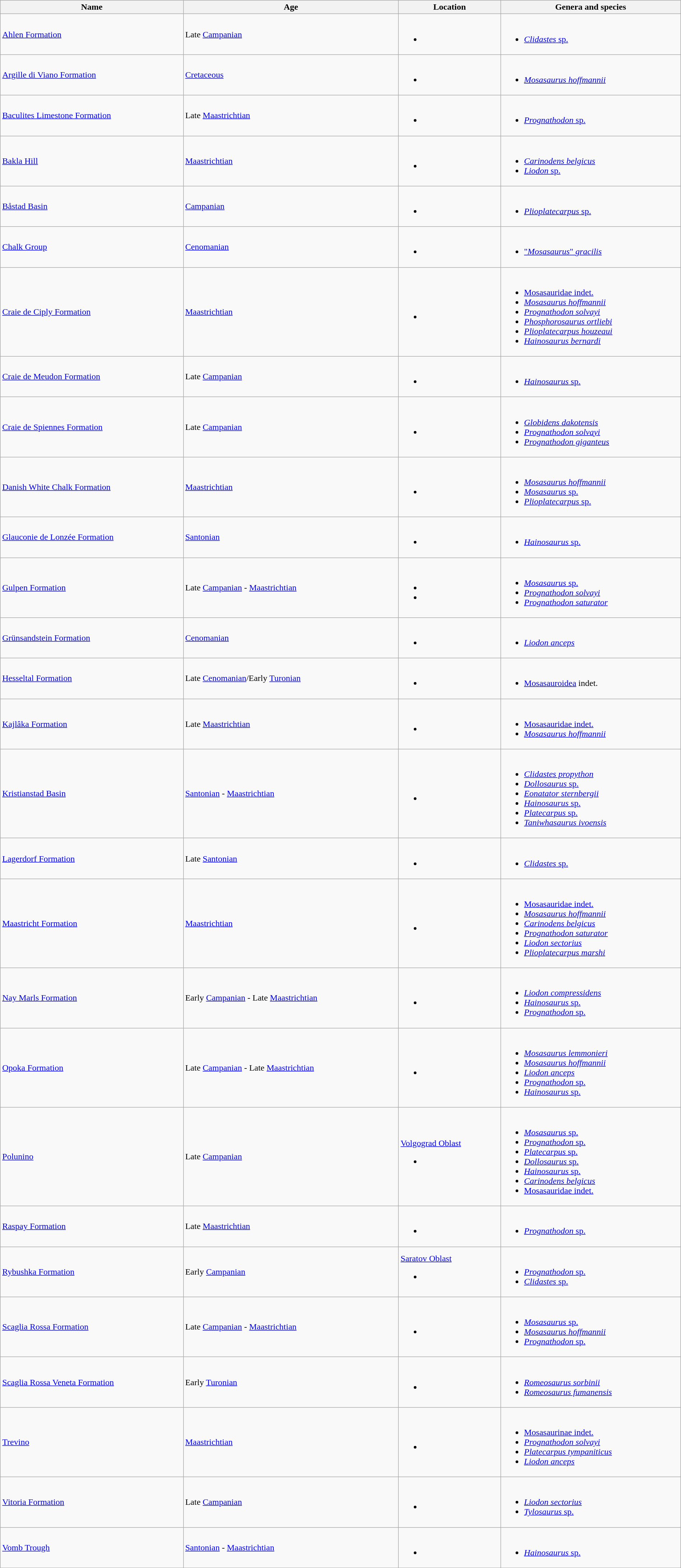<table class="wikitable sortable" align="center" width="100%">
<tr>
<th>Name</th>
<th>Age</th>
<th>Location</th>
<th>Genera and species</th>
</tr>
<tr>
<td><a href='#'>Ahlen Formation</a></td>
<td>Late <a href='#'>Campanian</a></td>
<td><br><ul><li></li></ul></td>
<td><br><ul><li><a href='#'><em>Clidastes</em> sp.</a></li></ul></td>
</tr>
<tr>
<td><a href='#'>Argille di Viano Formation</a></td>
<td><a href='#'>Cretaceous</a></td>
<td><br><ul><li></li></ul></td>
<td><br><ul><li><em><a href='#'>Mosasaurus hoffmannii</a></em></li></ul></td>
</tr>
<tr>
<td><a href='#'>Baculites Limestone Formation</a></td>
<td>Late <a href='#'>Maastrichtian</a></td>
<td><br><ul><li></li></ul></td>
<td><br><ul><li><a href='#'><em>Prognathodon</em> sp.</a></li></ul></td>
</tr>
<tr>
<td><a href='#'>Bakla Hill</a></td>
<td><a href='#'>Maastrichtian</a></td>
<td><br><ul><li></li></ul></td>
<td><br><ul><li><em><a href='#'>Carinodens belgicus</a></em></li><li><a href='#'><em>Liodon</em> sp.</a></li></ul></td>
</tr>
<tr>
<td><a href='#'>Båstad Basin</a></td>
<td><a href='#'>Campanian</a></td>
<td><br><ul><li></li></ul></td>
<td><br><ul><li><a href='#'><em>Plioplatecarpus</em> sp.</a></li></ul></td>
</tr>
<tr>
<td><a href='#'>Chalk Group</a></td>
<td><a href='#'>Cenomanian</a></td>
<td><br><ul><li></li></ul></td>
<td><br><ul><li><a href='#'>"<em>Mosasaurus</em>" <em>gracilis</em></a></li></ul></td>
</tr>
<tr>
<td><a href='#'>Craie de Ciply Formation</a></td>
<td><a href='#'>Maastrichtian</a></td>
<td><br><ul><li></li></ul></td>
<td><br><ul><li><a href='#'>Mosasauridae indet.</a></li><li><em><a href='#'>Mosasaurus hoffmannii</a></em></li><li><em><a href='#'>Prognathodon solvayi</a></em></li><li><em><a href='#'>Phosphorosaurus ortliebi</a></em></li><li><em><a href='#'>Plioplatecarpus houzeaui</a></em></li><li><em><a href='#'>Hainosaurus bernardi</a></em></li></ul></td>
</tr>
<tr>
<td><a href='#'>Craie de Meudon Formation</a></td>
<td>Late <a href='#'>Campanian</a></td>
<td><br><ul><li></li></ul></td>
<td><br><ul><li><a href='#'><em>Hainosaurus</em> sp.</a></li></ul></td>
</tr>
<tr>
<td><a href='#'>Craie de Spiennes Formation</a></td>
<td>Late <a href='#'>Campanian</a></td>
<td><br><ul><li></li></ul></td>
<td><br><ul><li><em><a href='#'>Globidens dakotensis</a></em></li><li><em><a href='#'>Prognathodon solvayi</a></em></li><li><em><a href='#'>Prognathodon giganteus</a></em></li></ul></td>
</tr>
<tr>
<td><a href='#'>Danish White Chalk Formation</a></td>
<td><a href='#'>Maastrichtian</a></td>
<td><br><ul><li></li></ul></td>
<td><br><ul><li><em><a href='#'>Mosasaurus hoffmannii</a></em></li><li><a href='#'><em>Mosasaurus</em> sp.</a></li><li><a href='#'><em>Plioplatecarpus</em> sp.</a></li></ul></td>
</tr>
<tr>
<td><a href='#'>Glauconie de Lonzée Formation</a></td>
<td><a href='#'>Santonian</a></td>
<td><br><ul><li></li></ul></td>
<td><br><ul><li><a href='#'><em>Hainosaurus</em> sp.</a></li></ul></td>
</tr>
<tr>
<td><a href='#'>Gulpen Formation</a></td>
<td>Late <a href='#'>Campanian</a> - <a href='#'>Maastrichtian</a></td>
<td><br><ul><li></li><li></li></ul></td>
<td><br><ul><li><a href='#'><em>Mosasaurus</em> sp.</a></li><li><em><a href='#'>Prognathodon solvayi</a></em></li><li><em><a href='#'>Prognathodon saturator</a></em></li></ul></td>
</tr>
<tr>
<td><a href='#'>Grünsandstein Formation</a></td>
<td><a href='#'>Cenomanian</a></td>
<td><br><ul><li></li></ul></td>
<td><br><ul><li><em><a href='#'>Liodon anceps</a></em></li></ul></td>
</tr>
<tr>
<td><a href='#'>Hesseltal Formation</a></td>
<td>Late <a href='#'>Cenomanian</a>/Early <a href='#'>Turonian</a></td>
<td><br><ul><li></li></ul></td>
<td><br><ul><li><a href='#'>Mosasauroidea</a> indet.</li></ul></td>
</tr>
<tr>
<td><a href='#'>Kajlâka Formation</a></td>
<td>Late <a href='#'>Maastrichtian</a></td>
<td><br><ul><li></li></ul></td>
<td><br><ul><li><a href='#'>Mosasauridae indet.</a></li><li><em><a href='#'>Mosasaurus hoffmannii</a></em></li></ul></td>
</tr>
<tr>
<td><a href='#'>Kristianstad Basin</a></td>
<td><a href='#'>Santonian</a> - <a href='#'>Maastrichtian</a></td>
<td><br><ul><li></li></ul></td>
<td><br><ul><li><em><a href='#'>Clidastes propython</a></em></li><li><a href='#'><em>Dollosaurus</em> sp.</a></li><li><em><a href='#'>Eonatator sternbergii</a></em></li><li><a href='#'><em>Hainosaurus</em> sp.</a></li><li><a href='#'><em>Platecarpus</em> sp.</a></li><li><em><a href='#'>Taniwhasaurus ivoensis</a></em></li></ul></td>
</tr>
<tr>
<td><a href='#'>Lagerdorf Formation</a></td>
<td>Late <a href='#'>Santonian</a></td>
<td><br><ul><li></li></ul></td>
<td><br><ul><li><a href='#'><em>Clidastes</em> sp.</a></li></ul></td>
</tr>
<tr>
<td><a href='#'>Maastricht Formation</a></td>
<td><a href='#'>Maastrichtian</a></td>
<td><br><ul><li></li></ul></td>
<td><br><ul><li><a href='#'>Mosasauridae indet.</a></li><li><em><a href='#'>Mosasaurus hoffmannii</a></em></li><li><em><a href='#'>Carinodens belgicus</a></em></li><li><em><a href='#'>Prognathodon saturator</a></em></li><li><em><a href='#'>Liodon sectorius</a></em></li><li><em><a href='#'>Plioplatecarpus marshi</a></em></li></ul></td>
</tr>
<tr>
<td><a href='#'>Nay Marls Formation</a></td>
<td>Early <a href='#'>Campanian</a> - Late <a href='#'>Maastrichtian</a></td>
<td><br><ul><li></li></ul></td>
<td><br><ul><li><em><a href='#'>Liodon compressidens</a></em></li><li><a href='#'><em>Hainosaurus</em> sp.</a></li><li><a href='#'><em>Prognathodon</em> sp.</a></li></ul></td>
</tr>
<tr>
<td><a href='#'>Opoka Formation</a></td>
<td>Late <a href='#'>Campanian</a> - Late <a href='#'>Maastrichtian</a></td>
<td><br><ul><li></li></ul></td>
<td><br><ul><li><em><a href='#'>Mosasaurus lemmonieri</a></em></li><li><em><a href='#'>Mosasaurus hoffmannii</a></em></li><li><em><a href='#'>Liodon anceps</a></em></li><li><a href='#'><em>Prognathodon</em> sp.</a></li><li><a href='#'><em>Hainosaurus</em> sp.</a></li></ul></td>
</tr>
<tr>
<td><a href='#'>Polunino</a></td>
<td>Late <a href='#'>Campanian</a></td>
<td><a href='#'>Volgograd Oblast</a><br><ul><li></li></ul></td>
<td><br><ul><li><a href='#'><em>Mosasaurus</em> sp.</a></li><li><a href='#'><em>Prognathodon</em> sp.</a></li><li><a href='#'><em>Platecarpus</em> sp.</a></li><li><a href='#'><em>Dollosaurus</em> sp.</a></li><li><a href='#'><em>Hainosaurus</em> sp.</a></li><li><em><a href='#'>Carinodens belgicus</a></em></li><li><a href='#'>Mosasauridae indet.</a></li></ul></td>
</tr>
<tr>
<td><a href='#'>Raspay Formation</a></td>
<td>Late <a href='#'>Maastrichtian</a></td>
<td><br><ul><li></li></ul></td>
<td><br><ul><li><a href='#'><em>Prognathodon</em> sp.</a></li></ul></td>
</tr>
<tr>
<td><a href='#'>Rybushka Formation</a></td>
<td>Early <a href='#'>Campanian</a></td>
<td><a href='#'>Saratov Oblast</a><br><ul><li></li></ul></td>
<td><br><ul><li><a href='#'><em>Prognathodon</em> sp.</a></li><li><a href='#'><em>Clidastes</em> sp.</a></li></ul></td>
</tr>
<tr>
<td><a href='#'>Scaglia Rossa Formation</a></td>
<td>Late <a href='#'>Campanian</a> - <a href='#'>Maastrichtian</a></td>
<td><br><ul><li></li></ul></td>
<td><br><ul><li><a href='#'><em>Mosasaurus</em> sp.</a></li><li><em><a href='#'>Mosasaurus hoffmannii</a></em></li><li><a href='#'><em>Prognathodon</em> sp.</a></li></ul></td>
</tr>
<tr>
<td><a href='#'>Scaglia Rossa Veneta Formation</a></td>
<td>Early <a href='#'>Turonian</a></td>
<td><br><ul><li></li></ul></td>
<td><br><ul><li><em><a href='#'>Romeosaurus sorbinii</a></em></li><li><em><a href='#'>Romeosaurus fumanensis</a></em></li></ul></td>
</tr>
<tr>
<td><a href='#'>Trevino</a></td>
<td><a href='#'>Maastrichtian</a></td>
<td><br><ul><li></li></ul></td>
<td><br><ul><li><a href='#'>Mosasaurinae indet.</a></li><li><em><a href='#'>Prognathodon solvayi</a></em></li><li><em><a href='#'>Platecarpus tympaniticus</a></em></li><li><em><a href='#'>Liodon anceps</a></em></li></ul></td>
</tr>
<tr>
<td><a href='#'>Vitoria Formation</a></td>
<td>Late <a href='#'>Campanian</a></td>
<td><br><ul><li></li></ul></td>
<td><br><ul><li><em><a href='#'>Liodon sectorius</a></em></li><li><a href='#'><em>Tylosaurus</em> sp.</a></li></ul></td>
</tr>
<tr>
<td><a href='#'>Vomb Trough</a></td>
<td><a href='#'>Santonian</a> - <a href='#'>Maastrichtian</a></td>
<td><br><ul><li></li></ul></td>
<td><br><ul><li><a href='#'><em>Hainosaurus</em> sp.</a></li></ul></td>
</tr>
</table>
